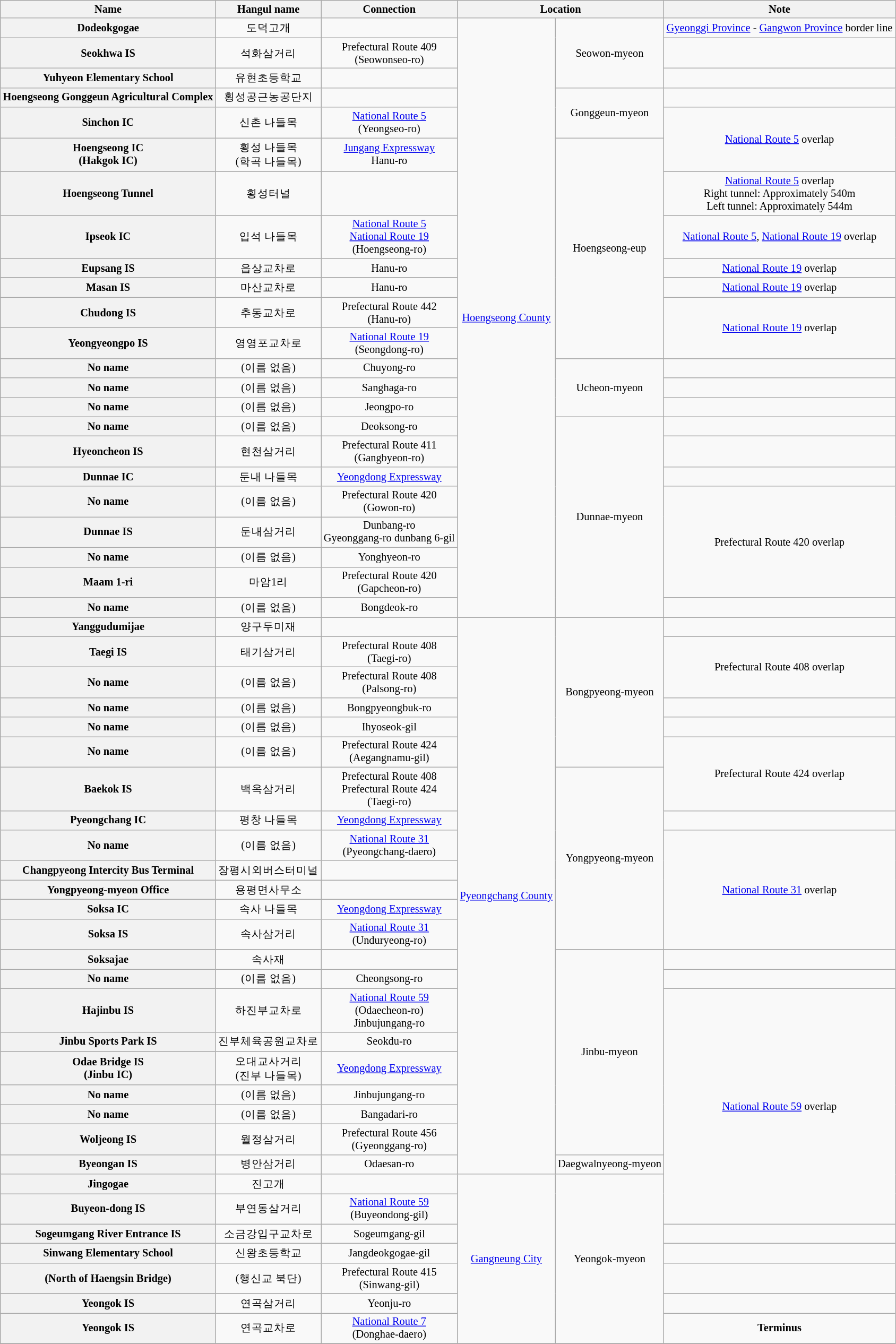<table class="wikitable" style="font-size: 85%; text-align: center;">
<tr>
<th>Name</th>
<th>Hangul name</th>
<th>Connection</th>
<th colspan="2">Location</th>
<th>Note</th>
</tr>
<tr>
<th>Dodeokgogae</th>
<td>도덕고개</td>
<td></td>
<td rowspan=23><a href='#'>Hoengseong County</a></td>
<td rowspan=3>Seowon-myeon</td>
<td><a href='#'>Gyeonggi Province</a> - <a href='#'>Gangwon Province</a> border line</td>
</tr>
<tr>
<th>Seokhwa IS</th>
<td>석화삼거리</td>
<td>Prefectural Route 409<br>(Seowonseo-ro)</td>
<td></td>
</tr>
<tr>
<th>Yuhyeon Elementary School</th>
<td>유현초등학교</td>
<td></td>
<td></td>
</tr>
<tr>
<th>Hoengseong Gonggeun Agricultural Complex</th>
<td>횡성공근농공단지</td>
<td></td>
<td rowspan=2>Gonggeun-myeon</td>
<td></td>
</tr>
<tr>
<th>Sinchon IC</th>
<td>신촌 나들목</td>
<td><a href='#'>National Route 5</a><br>(Yeongseo-ro)</td>
<td rowspan=2><a href='#'>National Route 5</a> overlap</td>
</tr>
<tr>
<th>Hoengseong IC<br>(Hakgok IC)</th>
<td>횡성 나들목<br>(학곡 나들목)</td>
<td><a href='#'>Jungang Expressway</a><br>Hanu-ro</td>
<td rowspan=7>Hoengseong-eup</td>
</tr>
<tr>
<th>Hoengseong Tunnel</th>
<td>횡성터널</td>
<td></td>
<td><a href='#'>National Route 5</a> overlap<br>Right tunnel: Approximately 540m<br>Left tunnel: Approximately 544m</td>
</tr>
<tr>
<th>Ipseok IC</th>
<td>입석 나들목</td>
<td><a href='#'>National Route 5</a><br><a href='#'>National Route 19</a><br>(Hoengseong-ro)</td>
<td><a href='#'>National Route 5</a>, <a href='#'>National Route 19</a> overlap</td>
</tr>
<tr>
<th>Eupsang IS</th>
<td>읍상교차로</td>
<td>Hanu-ro</td>
<td><a href='#'>National Route 19</a> overlap</td>
</tr>
<tr>
<th>Masan IS</th>
<td>마산교차로</td>
<td>Hanu-ro</td>
<td><a href='#'>National Route 19</a> overlap</td>
</tr>
<tr>
<th>Chudong IS</th>
<td>추동교차로</td>
<td>Prefectural Route 442<br>(Hanu-ro)</td>
<td rowspan=2><a href='#'>National Route 19</a> overlap</td>
</tr>
<tr>
<th>Yeongyeongpo IS</th>
<td>영영포교차로</td>
<td><a href='#'>National Route 19</a><br>(Seongdong-ro)</td>
</tr>
<tr>
<th>No name</th>
<td>(이름 없음)</td>
<td>Chuyong-ro</td>
<td rowspan=3>Ucheon-myeon</td>
<td></td>
</tr>
<tr>
<th>No name</th>
<td>(이름 없음)</td>
<td>Sanghaga-ro</td>
<td></td>
</tr>
<tr>
<th>No name</th>
<td>(이름 없음)</td>
<td>Jeongpo-ro</td>
<td></td>
</tr>
<tr>
<th>No name</th>
<td>(이름 없음)</td>
<td>Deoksong-ro</td>
<td rowspan=8>Dunnae-myeon</td>
<td></td>
</tr>
<tr>
<th>Hyeoncheon IS</th>
<td>현천삼거리</td>
<td>Prefectural Route 411<br>(Gangbyeon-ro)</td>
<td></td>
</tr>
<tr>
<th>Dunnae IC</th>
<td>둔내 나들목</td>
<td><a href='#'>Yeongdong Expressway</a></td>
<td></td>
</tr>
<tr>
<th>No name</th>
<td>(이름 없음)</td>
<td>Prefectural Route 420<br>(Gowon-ro)</td>
<td rowspan=4>Prefectural Route 420 overlap</td>
</tr>
<tr>
<th>Dunnae IS</th>
<td>둔내삼거리</td>
<td>Dunbang-ro<br>Gyeonggang-ro dunbang 6-gil</td>
</tr>
<tr>
<th>No name</th>
<td>(이름 없음)</td>
<td>Yonghyeon-ro</td>
</tr>
<tr>
<th>Maam 1-ri</th>
<td>마암1리</td>
<td>Prefectural Route 420<br>(Gapcheon-ro)</td>
</tr>
<tr>
<th>No name</th>
<td>(이름 없음)</td>
<td>Bongdeok-ro</td>
<td></td>
</tr>
<tr>
<th>Yanggudumijae</th>
<td>양구두미재</td>
<td></td>
<td rowspan=22><a href='#'>Pyeongchang County</a></td>
<td rowspan=6>Bongpyeong-myeon</td>
<td></td>
</tr>
<tr>
<th>Taegi IS</th>
<td>태기삼거리</td>
<td>Prefectural Route 408<br>(Taegi-ro)</td>
<td rowspan=2>Prefectural Route 408 overlap</td>
</tr>
<tr>
<th>No name</th>
<td>(이름 없음)</td>
<td>Prefectural Route 408<br>(Palsong-ro)</td>
</tr>
<tr>
<th>No name</th>
<td>(이름 없음)</td>
<td>Bongpyeongbuk-ro</td>
<td></td>
</tr>
<tr>
<th>No name</th>
<td>(이름 없음)</td>
<td>Ihyoseok-gil</td>
</tr>
<tr>
<th>No name</th>
<td>(이름 없음)</td>
<td>Prefectural Route 424<br>(Aegangnamu-gil)</td>
<td rowspan=2>Prefectural Route 424 overlap</td>
</tr>
<tr>
<th>Baekok IS</th>
<td>백옥삼거리</td>
<td>Prefectural Route 408<br>Prefectural Route 424<br>(Taegi-ro)</td>
<td rowspan=7>Yongpyeong-myeon</td>
</tr>
<tr>
<th>Pyeongchang IC</th>
<td>평창 나들목</td>
<td><a href='#'>Yeongdong Expressway</a></td>
<td></td>
</tr>
<tr>
<th>No name</th>
<td>(이름 없음)</td>
<td><a href='#'>National Route 31</a><br>(Pyeongchang-daero)</td>
<td rowspan=5><a href='#'>National Route 31</a> overlap</td>
</tr>
<tr>
<th>Changpyeong Intercity Bus Terminal</th>
<td>장평시외버스터미널</td>
<td></td>
</tr>
<tr>
<th>Yongpyeong-myeon Office</th>
<td>용평면사무소</td>
<td></td>
</tr>
<tr>
<th>Soksa IC</th>
<td>속사 나들목</td>
<td><a href='#'>Yeongdong Expressway</a></td>
</tr>
<tr>
<th>Soksa IS</th>
<td>속사삼거리</td>
<td><a href='#'>National Route 31</a><br>(Unduryeong-ro)</td>
</tr>
<tr>
<th>Soksajae</th>
<td>속사재</td>
<td></td>
<td rowspan=8>Jinbu-myeon</td>
<td></td>
</tr>
<tr>
<th>No name</th>
<td>(이름 없음)</td>
<td>Cheongsong-ro</td>
<td></td>
</tr>
<tr>
<th>Hajinbu IS</th>
<td>하진부교차로</td>
<td><a href='#'>National Route 59</a><br>(Odaecheon-ro)<br>Jinbujungang-ro</td>
<td rowspan=9><a href='#'>National Route 59</a> overlap</td>
</tr>
<tr>
<th>Jinbu Sports Park IS</th>
<td>진부체육공원교차로</td>
<td>Seokdu-ro</td>
</tr>
<tr>
<th>Odae Bridge IS<br>(Jinbu IC)</th>
<td>오대교사거리<br>(진부 나들목)</td>
<td><a href='#'>Yeongdong Expressway</a></td>
</tr>
<tr>
<th>No name</th>
<td>(이름 없음)</td>
<td>Jinbujungang-ro</td>
</tr>
<tr>
<th>No name</th>
<td>(이름 없음)</td>
<td>Bangadari-ro</td>
</tr>
<tr>
<th>Woljeong IS</th>
<td>월정삼거리</td>
<td>Prefectural Route 456<br>(Gyeonggang-ro)</td>
</tr>
<tr>
<th>Byeongan IS</th>
<td>병안삼거리</td>
<td>Odaesan-ro</td>
<td>Daegwalnyeong-myeon</td>
</tr>
<tr>
<th>Jingogae</th>
<td>진고개</td>
<td></td>
<td rowspan=7><a href='#'>Gangneung City</a></td>
<td rowspan=7>Yeongok-myeon</td>
</tr>
<tr>
<th>Buyeon-dong IS</th>
<td>부연동삼거리</td>
<td><a href='#'>National Route 59</a><br>(Buyeondong-gil)</td>
</tr>
<tr>
<th>Sogeumgang River Entrance IS</th>
<td>소금강입구교차로</td>
<td>Sogeumgang-gil</td>
<td></td>
</tr>
<tr>
<th>Sinwang Elementary School</th>
<td>신왕초등학교</td>
<td>Jangdeokgogae-gil</td>
<td></td>
</tr>
<tr>
<th>(North of Haengsin Bridge)</th>
<td>(행신교 북단)</td>
<td>Prefectural Route 415<br>(Sinwang-gil)</td>
<td></td>
</tr>
<tr>
<th>Yeongok IS</th>
<td>연곡삼거리</td>
<td>Yeonju-ro</td>
<td></td>
</tr>
<tr>
<th>Yeongok IS</th>
<td>연곡교차로</td>
<td><a href='#'>National Route 7</a><br>(Donghae-daero)</td>
<td><strong>Terminus</strong></td>
</tr>
<tr>
</tr>
</table>
